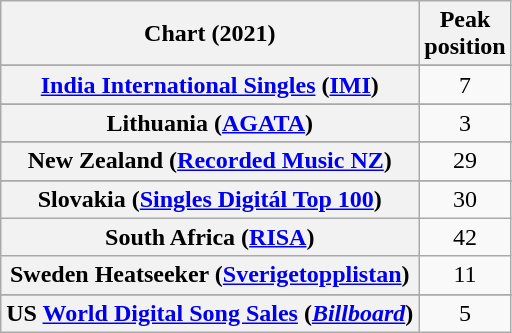<table class="wikitable sortable plainrowheaders" style="text-align:center">
<tr>
<th scope="col">Chart (2021)</th>
<th scope="col">Peak<br>position</th>
</tr>
<tr>
</tr>
<tr>
</tr>
<tr>
</tr>
<tr>
</tr>
<tr>
</tr>
<tr>
<th scope="row"><a href='#'>India International Singles</a> (<a href='#'>IMI</a>)</th>
<td>7</td>
</tr>
<tr>
</tr>
<tr>
<th scope="row">Lithuania (<a href='#'>AGATA</a>)</th>
<td>3</td>
</tr>
<tr>
</tr>
<tr>
<th scope="row">New Zealand (<a href='#'>Recorded Music NZ</a>)</th>
<td>29</td>
</tr>
<tr>
</tr>
<tr>
<th scope="row">Slovakia (<a href='#'>Singles Digitál Top 100</a>)</th>
<td>30</td>
</tr>
<tr>
<th scope="row">South Africa (<a href='#'>RISA</a>)</th>
<td>42</td>
</tr>
<tr>
<th scope="row">Sweden Heatseeker (<a href='#'>Sverigetopplistan</a>)</th>
<td>11</td>
</tr>
<tr>
</tr>
<tr>
</tr>
<tr>
</tr>
<tr>
</tr>
<tr>
</tr>
<tr>
<th scope="row">US <a href='#'>World Digital Song Sales</a> (<em><a href='#'>Billboard</a></em>)</th>
<td>5</td>
</tr>
</table>
